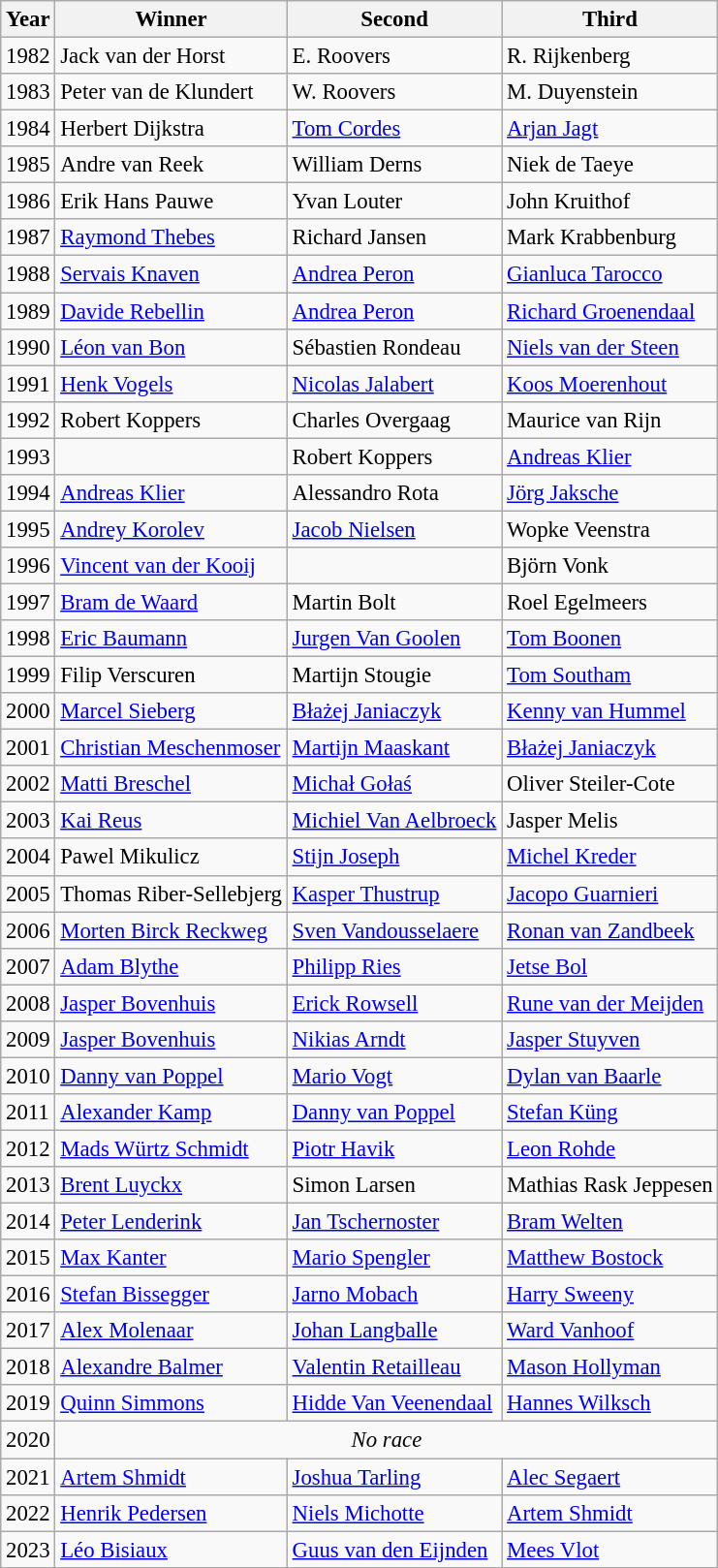<table class="wikitable sortable" style="font-size:95%">
<tr>
<th>Year</th>
<th>Winner</th>
<th>Second</th>
<th>Third</th>
</tr>
<tr>
<td>1982</td>
<td> Jack van der Horst</td>
<td> E. Roovers</td>
<td> R. Rijkenberg</td>
</tr>
<tr>
<td>1983</td>
<td> Peter van de Klundert</td>
<td> W. Roovers</td>
<td> M. Duyenstein</td>
</tr>
<tr>
<td>1984</td>
<td> Herbert Dijkstra</td>
<td> <a href='#'>Tom Cordes</a></td>
<td> <a href='#'>Arjan Jagt</a></td>
</tr>
<tr>
<td>1985</td>
<td> Andre van Reek</td>
<td> William Derns</td>
<td> Niek de Taeye</td>
</tr>
<tr>
<td>1986</td>
<td> Erik Hans Pauwe</td>
<td> Yvan Louter</td>
<td> John Kruithof</td>
</tr>
<tr>
<td>1987</td>
<td> <a href='#'>Raymond Thebes</a></td>
<td> Richard Jansen</td>
<td> Mark Krabbenburg</td>
</tr>
<tr>
<td>1988</td>
<td> <a href='#'>Servais Knaven</a></td>
<td> <a href='#'>Andrea Peron</a></td>
<td> <a href='#'>Gianluca Tarocco</a></td>
</tr>
<tr>
<td>1989</td>
<td> <a href='#'>Davide Rebellin</a></td>
<td> <a href='#'>Andrea Peron</a></td>
<td> <a href='#'>Richard Groenendaal</a></td>
</tr>
<tr>
<td>1990</td>
<td> <a href='#'>Léon van Bon</a></td>
<td> Sébastien Rondeau</td>
<td> <a href='#'>Niels van der Steen</a></td>
</tr>
<tr>
<td>1991</td>
<td> <a href='#'>Henk Vogels</a></td>
<td> <a href='#'>Nicolas Jalabert</a></td>
<td>  <a href='#'>Koos Moerenhout</a></td>
</tr>
<tr>
<td>1992</td>
<td> Robert Koppers</td>
<td> Charles Overgaag</td>
<td> Maurice van Rijn</td>
</tr>
<tr>
<td>1993</td>
<td> </td>
<td> Robert Koppers</td>
<td> <a href='#'>Andreas Klier</a></td>
</tr>
<tr>
<td>1994</td>
<td> <a href='#'>Andreas Klier</a></td>
<td> Alessandro Rota</td>
<td> <a href='#'>Jörg Jaksche</a></td>
</tr>
<tr>
<td>1995</td>
<td> <a href='#'>Andrey Korolev</a></td>
<td> <a href='#'>Jacob Nielsen</a></td>
<td> Wopke Veenstra</td>
</tr>
<tr>
<td>1996</td>
<td> <a href='#'>Vincent van der Kooij</a></td>
<td> </td>
<td> Björn Vonk</td>
</tr>
<tr>
<td>1997</td>
<td> <a href='#'>Bram de Waard</a></td>
<td> Martin Bolt</td>
<td> Roel Egelmeers</td>
</tr>
<tr>
<td>1998</td>
<td> <a href='#'>Eric Baumann</a></td>
<td> <a href='#'>Jurgen Van Goolen</a></td>
<td> <a href='#'>Tom Boonen</a></td>
</tr>
<tr>
<td>1999</td>
<td> Filip Verscuren</td>
<td> Martijn Stougie</td>
<td> <a href='#'>Tom Southam</a></td>
</tr>
<tr>
<td>2000</td>
<td> <a href='#'>Marcel Sieberg</a></td>
<td> <a href='#'>Błażej Janiaczyk</a></td>
<td> <a href='#'>Kenny van Hummel</a></td>
</tr>
<tr>
<td>2001</td>
<td> <a href='#'>Christian Meschenmoser</a></td>
<td> <a href='#'>Martijn Maaskant</a></td>
<td> <a href='#'>Błażej Janiaczyk</a></td>
</tr>
<tr>
<td>2002</td>
<td> <a href='#'>Matti Breschel</a></td>
<td> <a href='#'>Michał Gołaś</a></td>
<td> Oliver Steiler-Cote</td>
</tr>
<tr>
<td>2003</td>
<td> <a href='#'>Kai Reus</a></td>
<td> <a href='#'>Michiel Van Aelbroeck</a></td>
<td> Jasper Melis</td>
</tr>
<tr>
<td>2004</td>
<td> Pawel Mikulicz</td>
<td> <a href='#'>Stijn Joseph</a></td>
<td> <a href='#'>Michel Kreder</a></td>
</tr>
<tr>
<td>2005</td>
<td> Thomas Riber-Sellebjerg</td>
<td> <a href='#'>Kasper Thustrup</a></td>
<td> <a href='#'>Jacopo Guarnieri</a></td>
</tr>
<tr>
<td>2006</td>
<td> <a href='#'>Morten Birck Reckweg</a></td>
<td> <a href='#'>Sven Vandousselaere</a></td>
<td> <a href='#'>Ronan van Zandbeek</a></td>
</tr>
<tr>
<td>2007</td>
<td> <a href='#'>Adam Blythe</a></td>
<td> <a href='#'>Philipp Ries</a></td>
<td> <a href='#'>Jetse Bol</a></td>
</tr>
<tr>
<td>2008</td>
<td> <a href='#'>Jasper Bovenhuis</a></td>
<td> <a href='#'>Erick Rowsell</a></td>
<td> <a href='#'>Rune van der Meijden</a></td>
</tr>
<tr>
<td>2009</td>
<td> <a href='#'>Jasper Bovenhuis</a></td>
<td> <a href='#'>Nikias Arndt</a></td>
<td> <a href='#'>Jasper Stuyven</a></td>
</tr>
<tr>
<td>2010</td>
<td> <a href='#'>Danny van Poppel</a></td>
<td> <a href='#'>Mario Vogt</a></td>
<td> <a href='#'>Dylan van Baarle</a></td>
</tr>
<tr>
<td>2011</td>
<td> <a href='#'>Alexander Kamp</a></td>
<td> <a href='#'>Danny van Poppel</a></td>
<td> <a href='#'>Stefan Küng</a></td>
</tr>
<tr>
<td>2012</td>
<td> <a href='#'>Mads Würtz Schmidt</a></td>
<td> <a href='#'>Piotr Havik</a></td>
<td> <a href='#'>Leon Rohde</a></td>
</tr>
<tr>
<td>2013</td>
<td> <a href='#'>Brent Luyckx</a></td>
<td> Simon Larsen</td>
<td> Mathias Rask Jeppesen</td>
</tr>
<tr>
<td>2014</td>
<td> <a href='#'>Peter Lenderink</a></td>
<td> <a href='#'>Jan Tschernoster</a></td>
<td> <a href='#'>Bram Welten</a></td>
</tr>
<tr>
<td>2015</td>
<td> <a href='#'>Max Kanter</a></td>
<td> <a href='#'>Mario Spengler</a></td>
<td> <a href='#'>Matthew Bostock</a></td>
</tr>
<tr>
<td>2016</td>
<td> <a href='#'>Stefan Bissegger</a></td>
<td> <a href='#'>Jarno Mobach</a></td>
<td> <a href='#'>Harry Sweeny</a></td>
</tr>
<tr>
<td>2017</td>
<td> <a href='#'>Alex Molenaar</a></td>
<td> <a href='#'>Johan Langballe</a></td>
<td> <a href='#'>Ward Vanhoof</a></td>
</tr>
<tr>
<td>2018</td>
<td> <a href='#'>Alexandre Balmer</a></td>
<td> <a href='#'>Valentin Retailleau</a></td>
<td> <a href='#'>Mason Hollyman</a></td>
</tr>
<tr>
<td>2019</td>
<td> <a href='#'>Quinn Simmons</a></td>
<td> <a href='#'>Hidde Van Veenendaal</a></td>
<td> <a href='#'>Hannes Wilksch</a></td>
</tr>
<tr>
<td>2020</td>
<td colspan=3 align=center><em>No race</em></td>
</tr>
<tr>
<td>2021</td>
<td> <a href='#'>Artem Shmidt</a></td>
<td> <a href='#'>Joshua Tarling</a></td>
<td> <a href='#'>Alec Segaert</a></td>
</tr>
<tr>
<td>2022</td>
<td> <a href='#'>Henrik Pedersen</a></td>
<td> <a href='#'>Niels Michotte</a></td>
<td> <a href='#'>Artem Shmidt</a></td>
</tr>
<tr>
<td>2023</td>
<td> <a href='#'>Léo Bisiaux</a></td>
<td> <a href='#'>Guus van den Eijnden</a></td>
<td> <a href='#'>Mees Vlot</a></td>
</tr>
</table>
